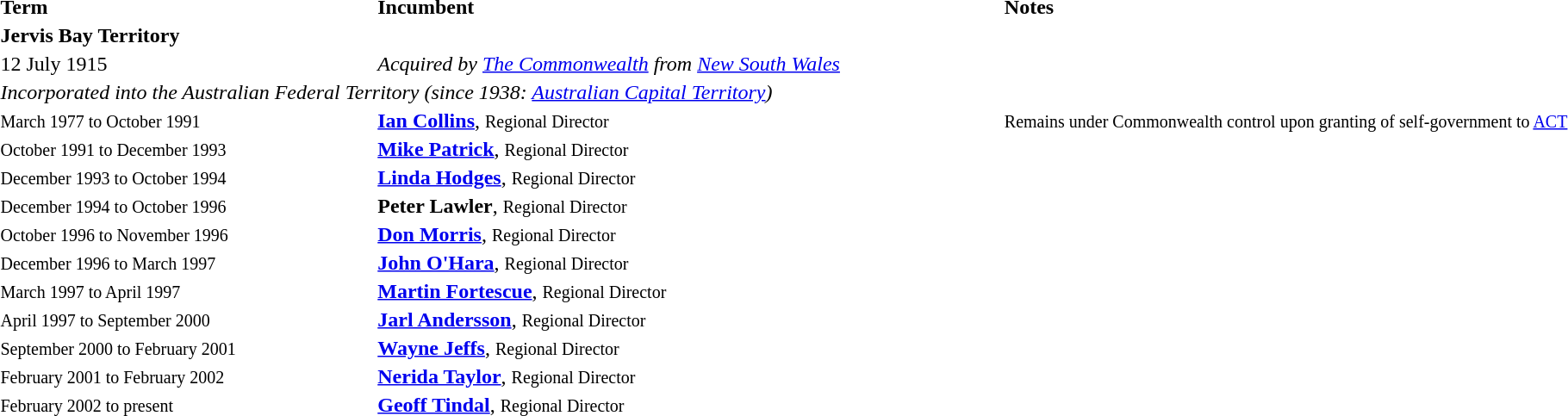<table>
<tr align=left>
<th width="18%">Term</th>
<th width="30%">Incumbent</th>
<th width="30%">Notes</th>
</tr>
<tr>
<td><strong>Jervis Bay Territory</strong></td>
</tr>
<tr>
<td>12 July 1915</td>
<td><em>Acquired by <a href='#'>The Commonwealth</a> from <a href='#'>New South Wales</a></em></td>
</tr>
<tr valign=top>
<td colspan="2"><em>Incorporated into the Australian Federal Territory (since 1938: <a href='#'>Australian Capital Territory</a>)</em></td>
</tr>
<tr valign=top>
<td><small>March 1977 to October 1991</small></td>
<td valign=top><strong><a href='#'>Ian Collins</a></strong>, <small>Regional Director</small></td>
<td><small>Remains under Commonwealth control upon granting of self-government to <a href='#'>ACT</a></small></td>
</tr>
<tr>
<td><small>October 1991 to December 1993</small></td>
<td><strong><a href='#'>Mike Patrick</a></strong>, <small>Regional Director</small></td>
</tr>
<tr>
<td><small>December 1993 to October 1994</small></td>
<td><strong><a href='#'>Linda Hodges</a></strong>, <small>Regional Director</small></td>
</tr>
<tr>
<td><small>December 1994 to October 1996</small></td>
<td><strong>Peter Lawler</strong>, <small>Regional Director</small></td>
</tr>
<tr>
<td><small>October 1996 to November 1996</small></td>
<td><strong><a href='#'>Don Morris</a></strong>, <small>Regional Director</small></td>
</tr>
<tr>
<td><small>December 1996 to March 1997</small></td>
<td><strong><a href='#'>John O'Hara</a></strong>, <small>Regional Director</small></td>
</tr>
<tr>
<td><small>March 1997 to April 1997</small></td>
<td><strong><a href='#'>Martin Fortescue</a></strong>, <small>Regional Director</small></td>
</tr>
<tr>
<td><small>April 1997 to September 2000</small></td>
<td><strong><a href='#'>Jarl Andersson</a></strong>, <small>Regional Director</small></td>
</tr>
<tr>
<td><small>September 2000 to February 2001</small></td>
<td><strong><a href='#'>Wayne Jeffs</a></strong>, <small>Regional Director</small></td>
</tr>
<tr>
<td><small>February 2001 to February 2002</small></td>
<td><strong><a href='#'>Nerida Taylor</a></strong>, <small>Regional Director</small></td>
</tr>
<tr>
<td><small>February 2002 to present</small></td>
<td><strong><a href='#'>Geoff Tindal</a></strong>, <small>Regional Director</small></td>
</tr>
</table>
